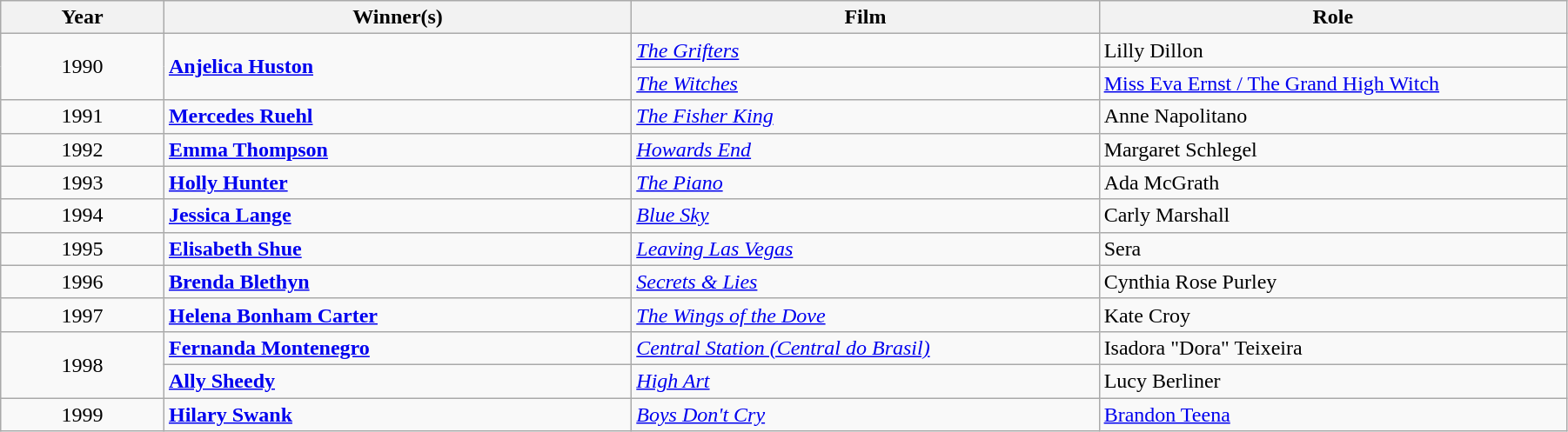<table class="wikitable" style="width:95%;" cellpadding="5">
<tr>
<th style="width:100px;"><strong>Year</strong></th>
<th style="width:300px;"><strong>Winner(s)</strong></th>
<th style="width:300px;"><strong>Film</strong></th>
<th style="width:300px;"><strong>Role</strong></th>
</tr>
<tr>
<td rowspan="2" style="text-align:center;">1990</td>
<td rowspan="2"><strong><a href='#'>Anjelica Huston</a></strong></td>
<td><em><a href='#'>The Grifters</a></em></td>
<td>Lilly Dillon</td>
</tr>
<tr>
<td><em><a href='#'>The Witches</a></em></td>
<td><a href='#'>Miss Eva Ernst / The Grand High Witch</a></td>
</tr>
<tr>
<td style="text-align:center;">1991</td>
<td><strong><a href='#'>Mercedes Ruehl</a></strong></td>
<td><em><a href='#'>The Fisher King</a></em></td>
<td>Anne Napolitano</td>
</tr>
<tr>
<td style="text-align:center;">1992</td>
<td><strong><a href='#'>Emma Thompson</a></strong></td>
<td><em><a href='#'>Howards End</a></em></td>
<td>Margaret Schlegel</td>
</tr>
<tr>
<td style="text-align:center;">1993</td>
<td><strong><a href='#'>Holly Hunter</a></strong></td>
<td><em><a href='#'>The Piano</a></em></td>
<td>Ada McGrath</td>
</tr>
<tr>
<td style="text-align:center;">1994</td>
<td><strong><a href='#'>Jessica Lange</a></strong></td>
<td><em><a href='#'>Blue Sky</a></em></td>
<td>Carly Marshall</td>
</tr>
<tr>
<td style="text-align:center;">1995</td>
<td><strong><a href='#'>Elisabeth Shue</a></strong></td>
<td><em><a href='#'>Leaving Las Vegas</a></em></td>
<td>Sera</td>
</tr>
<tr>
<td style="text-align:center;">1996</td>
<td><strong><a href='#'>Brenda Blethyn</a></strong></td>
<td><em><a href='#'>Secrets & Lies</a></em></td>
<td>Cynthia Rose Purley</td>
</tr>
<tr>
<td style="text-align:center;">1997</td>
<td><strong><a href='#'>Helena Bonham Carter</a></strong></td>
<td><em><a href='#'>The Wings of the Dove</a></em></td>
<td>Kate Croy</td>
</tr>
<tr>
<td rowspan="2" style="text-align:center;">1998</td>
<td><strong><a href='#'>Fernanda Montenegro</a></strong></td>
<td><em><a href='#'>Central Station (Central do Brasil)</a></em></td>
<td>Isadora "Dora" Teixeira</td>
</tr>
<tr>
<td><strong><a href='#'>Ally Sheedy</a></strong></td>
<td><em><a href='#'>High Art</a></em></td>
<td>Lucy Berliner</td>
</tr>
<tr>
<td style="text-align:center;">1999</td>
<td><strong><a href='#'>Hilary Swank</a></strong></td>
<td><em><a href='#'>Boys Don't Cry</a></em></td>
<td><a href='#'>Brandon Teena</a></td>
</tr>
</table>
